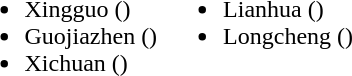<table>
<tr>
<td valign="top"><br><ul><li>Xingguo ()</li><li>Guojiazhen ()</li><li>Xichuan ()</li></ul></td>
<td valign="top"><br><ul><li>Lianhua ()</li><li>Longcheng ()</li></ul></td>
</tr>
</table>
